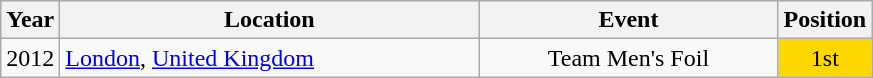<table class="wikitable" style="text-align:center;">
<tr>
<th>Year</th>
<th style="width:17em">Location</th>
<th style="width:12em">Event</th>
<th>Position</th>
</tr>
<tr>
<td>2012</td>
<td rowspan="1" align="left"> <a href='#'>London</a>, <a href='#'>United Kingdom</a></td>
<td>Team Men's Foil</td>
<td bgcolor="gold">1st</td>
</tr>
</table>
